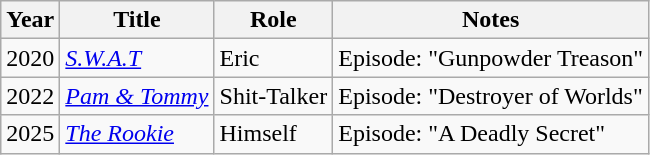<table class="wikitable">
<tr>
<th>Year</th>
<th>Title</th>
<th>Role</th>
<th>Notes</th>
</tr>
<tr>
<td>2020</td>
<td><em><a href='#'>S.W.A.T</a></em></td>
<td>Eric</td>
<td>Episode: "Gunpowder Treason"</td>
</tr>
<tr>
<td>2022</td>
<td><em><a href='#'>Pam & Tommy</a></em></td>
<td>Shit-Talker</td>
<td>Episode: "Destroyer of Worlds"</td>
</tr>
<tr>
<td>2025</td>
<td><em><a href='#'>The Rookie</a></em></td>
<td>Himself</td>
<td>Episode: "A Deadly Secret"</td>
</tr>
</table>
